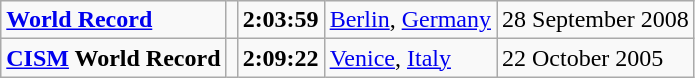<table class="wikitable">
<tr>
<td><strong><a href='#'>World Record</a></strong></td>
<td></td>
<td><strong>2:03:59</strong></td>
<td><a href='#'>Berlin</a>, <a href='#'>Germany</a></td>
<td>28 September 2008</td>
</tr>
<tr>
<td><strong><a href='#'>CISM</a> World Record</strong></td>
<td></td>
<td><strong>2:09:22</strong></td>
<td><a href='#'>Venice</a>, <a href='#'>Italy</a></td>
<td>22 October 2005</td>
</tr>
</table>
